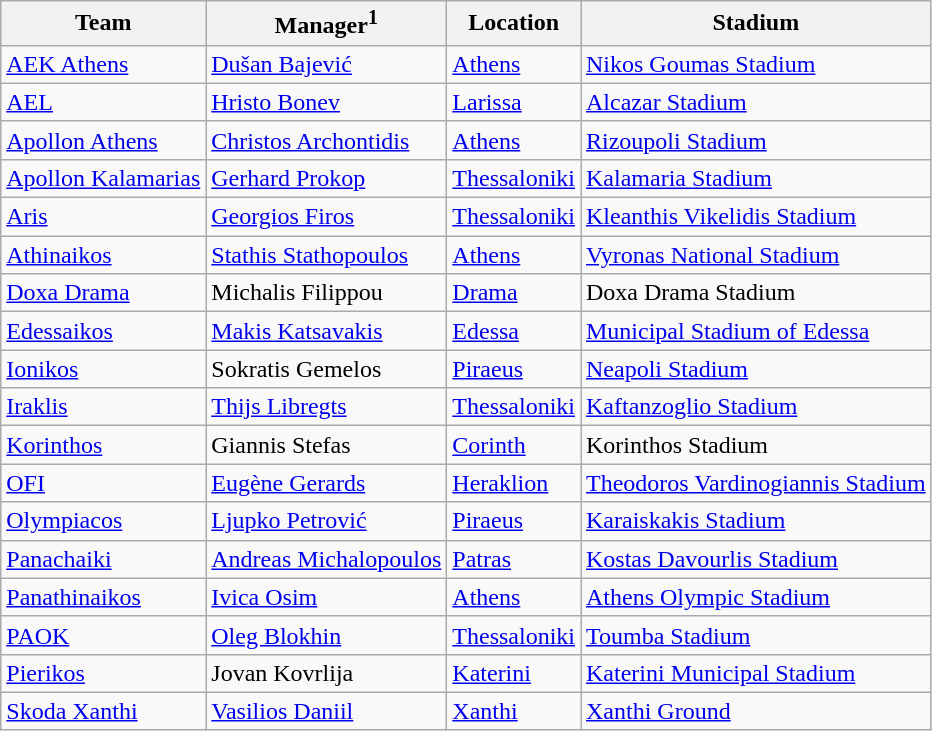<table class="wikitable sortable" style="text-align: left;">
<tr>
<th>Team</th>
<th>Manager<sup>1</sup></th>
<th>Location</th>
<th>Stadium</th>
</tr>
<tr>
<td><a href='#'>AEK Athens</a></td>
<td> <a href='#'>Dušan Bajević</a></td>
<td><a href='#'>Athens</a></td>
<td><a href='#'>Nikos Goumas Stadium</a></td>
</tr>
<tr>
<td><a href='#'>AEL</a></td>
<td> <a href='#'>Hristo Bonev</a></td>
<td><a href='#'>Larissa</a></td>
<td><a href='#'>Alcazar Stadium</a></td>
</tr>
<tr>
<td><a href='#'>Apollon Athens</a></td>
<td> <a href='#'>Christos Archontidis</a></td>
<td><a href='#'>Athens</a></td>
<td><a href='#'>Rizoupoli Stadium</a></td>
</tr>
<tr>
<td><a href='#'>Apollon Kalamarias</a></td>
<td> <a href='#'>Gerhard Prokop</a></td>
<td><a href='#'>Thessaloniki</a></td>
<td><a href='#'>Kalamaria Stadium</a></td>
</tr>
<tr>
<td><a href='#'>Aris</a></td>
<td> <a href='#'>Georgios Firos</a></td>
<td><a href='#'>Thessaloniki</a></td>
<td><a href='#'>Kleanthis Vikelidis Stadium</a></td>
</tr>
<tr>
<td><a href='#'>Athinaikos</a></td>
<td> <a href='#'>Stathis Stathopoulos</a></td>
<td><a href='#'>Athens</a></td>
<td><a href='#'>Vyronas National Stadium</a></td>
</tr>
<tr>
<td><a href='#'>Doxa Drama</a></td>
<td> Michalis Filippou</td>
<td><a href='#'>Drama</a></td>
<td>Doxa Drama Stadium</td>
</tr>
<tr>
<td><a href='#'>Edessaikos</a></td>
<td> <a href='#'>Makis Katsavakis</a></td>
<td><a href='#'>Edessa</a></td>
<td><a href='#'>Municipal Stadium of Edessa</a></td>
</tr>
<tr>
<td><a href='#'>Ionikos</a></td>
<td> Sokratis Gemelos</td>
<td><a href='#'>Piraeus</a></td>
<td><a href='#'>Neapoli Stadium</a></td>
</tr>
<tr>
<td><a href='#'>Iraklis</a></td>
<td> <a href='#'>Thijs Libregts</a></td>
<td><a href='#'>Thessaloniki</a></td>
<td><a href='#'>Kaftanzoglio Stadium</a></td>
</tr>
<tr>
<td><a href='#'>Korinthos</a></td>
<td> Giannis Stefas</td>
<td><a href='#'>Corinth</a></td>
<td>Korinthos Stadium</td>
</tr>
<tr>
<td><a href='#'>OFI</a></td>
<td> <a href='#'>Eugène Gerards</a></td>
<td><a href='#'>Heraklion</a></td>
<td><a href='#'>Theodoros Vardinogiannis Stadium</a></td>
</tr>
<tr>
<td><a href='#'>Olympiacos</a></td>
<td> <a href='#'>Ljupko Petrović</a></td>
<td><a href='#'>Piraeus</a></td>
<td><a href='#'>Karaiskakis Stadium</a></td>
</tr>
<tr>
<td><a href='#'>Panachaiki</a></td>
<td> <a href='#'>Andreas Michalopoulos</a></td>
<td><a href='#'>Patras</a></td>
<td><a href='#'>Kostas Davourlis Stadium</a></td>
</tr>
<tr>
<td><a href='#'>Panathinaikos</a></td>
<td> <a href='#'>Ivica Osim</a></td>
<td><a href='#'>Athens</a></td>
<td><a href='#'>Athens Olympic Stadium</a></td>
</tr>
<tr>
<td><a href='#'>PAOK</a></td>
<td> <a href='#'>Oleg Blokhin</a></td>
<td><a href='#'>Thessaloniki</a></td>
<td><a href='#'>Toumba Stadium</a></td>
</tr>
<tr>
<td><a href='#'>Pierikos</a></td>
<td> Jovan Kovrlija</td>
<td><a href='#'>Katerini</a></td>
<td><a href='#'>Katerini Municipal Stadium</a></td>
</tr>
<tr>
<td><a href='#'>Skoda Xanthi</a></td>
<td> <a href='#'>Vasilios Daniil</a></td>
<td><a href='#'>Xanthi</a></td>
<td><a href='#'>Xanthi Ground</a></td>
</tr>
</table>
